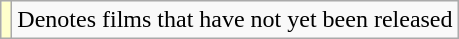<table class="wikitable">
<tr>
<td style="background:#FFFFCC;"></td>
<td>Denotes films that have not yet been released</td>
</tr>
</table>
